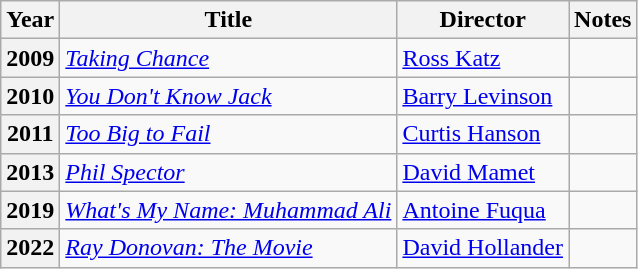<table class="wikitable plainrowheaders">
<tr>
<th scope="col">Year</th>
<th scope="col">Title</th>
<th scope="col">Director</th>
<th scope="col">Notes</th>
</tr>
<tr>
<th scope="row">2009</th>
<td><em><a href='#'>Taking Chance</a></em></td>
<td><a href='#'>Ross Katz</a></td>
<td></td>
</tr>
<tr>
<th scope="row">2010</th>
<td><em><a href='#'>You Don't Know Jack</a></em></td>
<td><a href='#'>Barry Levinson</a></td>
<td></td>
</tr>
<tr>
<th scope="row">2011</th>
<td><em><a href='#'>Too Big to Fail</a></em></td>
<td><a href='#'>Curtis Hanson</a></td>
<td></td>
</tr>
<tr>
<th scope="row">2013</th>
<td><em><a href='#'>Phil Spector</a></em></td>
<td><a href='#'>David Mamet</a></td>
<td></td>
</tr>
<tr>
<th scope="row">2019</th>
<td><em><a href='#'>What's My Name: Muhammad Ali</a></em></td>
<td><a href='#'>Antoine Fuqua</a></td>
<td></td>
</tr>
<tr>
<th scope="row">2022</th>
<td><em><a href='#'>Ray Donovan: The Movie</a></em></td>
<td><a href='#'>David Hollander</a></td>
<td></td>
</tr>
</table>
